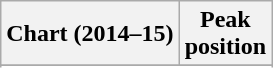<table class="wikitable sortable plainrowheaders">
<tr>
<th>Chart (2014–15)</th>
<th>Peak<br>position</th>
</tr>
<tr>
</tr>
<tr>
</tr>
</table>
